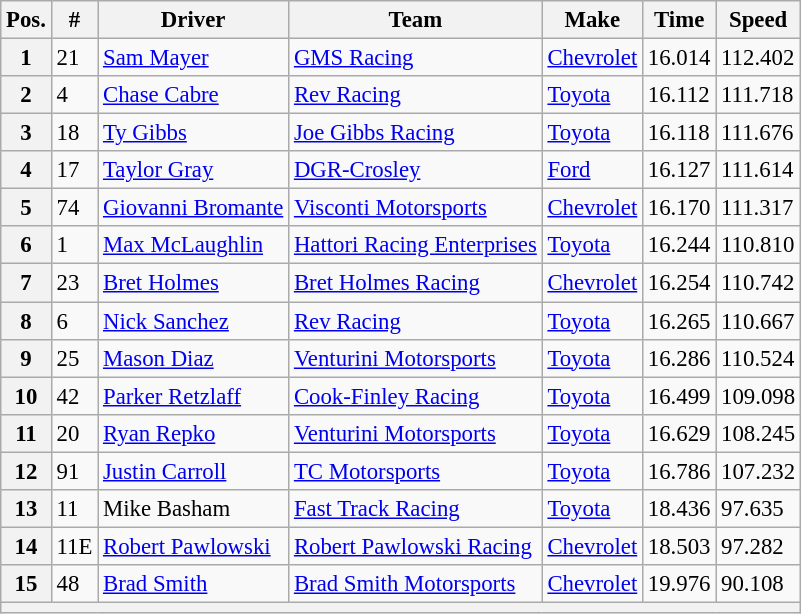<table class="wikitable" style="font-size:95%">
<tr>
<th>Pos.</th>
<th>#</th>
<th>Driver</th>
<th>Team</th>
<th>Make</th>
<th>Time</th>
<th>Speed</th>
</tr>
<tr>
<th>1</th>
<td>21</td>
<td><a href='#'>Sam Mayer</a></td>
<td><a href='#'>GMS Racing</a></td>
<td><a href='#'>Chevrolet</a></td>
<td>16.014</td>
<td>112.402</td>
</tr>
<tr>
<th>2</th>
<td>4</td>
<td><a href='#'>Chase Cabre</a></td>
<td><a href='#'>Rev Racing</a></td>
<td><a href='#'>Toyota</a></td>
<td>16.112</td>
<td>111.718</td>
</tr>
<tr>
<th>3</th>
<td>18</td>
<td><a href='#'>Ty Gibbs</a></td>
<td><a href='#'>Joe Gibbs Racing</a></td>
<td><a href='#'>Toyota</a></td>
<td>16.118</td>
<td>111.676</td>
</tr>
<tr>
<th>4</th>
<td>17</td>
<td><a href='#'>Taylor Gray</a></td>
<td><a href='#'>DGR-Crosley</a></td>
<td><a href='#'>Ford</a></td>
<td>16.127</td>
<td>111.614</td>
</tr>
<tr>
<th>5</th>
<td>74</td>
<td><a href='#'>Giovanni Bromante</a></td>
<td><a href='#'>Visconti Motorsports</a></td>
<td><a href='#'>Chevrolet</a></td>
<td>16.170</td>
<td>111.317</td>
</tr>
<tr>
<th>6</th>
<td>1</td>
<td><a href='#'>Max McLaughlin</a></td>
<td><a href='#'>Hattori Racing Enterprises</a></td>
<td><a href='#'>Toyota</a></td>
<td>16.244</td>
<td>110.810</td>
</tr>
<tr>
<th>7</th>
<td>23</td>
<td><a href='#'>Bret Holmes</a></td>
<td><a href='#'>Bret Holmes Racing</a></td>
<td><a href='#'>Chevrolet</a></td>
<td>16.254</td>
<td>110.742</td>
</tr>
<tr>
<th>8</th>
<td>6</td>
<td><a href='#'>Nick Sanchez</a></td>
<td><a href='#'>Rev Racing</a></td>
<td><a href='#'>Toyota</a></td>
<td>16.265</td>
<td>110.667</td>
</tr>
<tr>
<th>9</th>
<td>25</td>
<td><a href='#'>Mason Diaz</a></td>
<td><a href='#'>Venturini Motorsports</a></td>
<td><a href='#'>Toyota</a></td>
<td>16.286</td>
<td>110.524</td>
</tr>
<tr>
<th>10</th>
<td>42</td>
<td><a href='#'>Parker Retzlaff</a></td>
<td><a href='#'>Cook-Finley Racing</a></td>
<td><a href='#'>Toyota</a></td>
<td>16.499</td>
<td>109.098</td>
</tr>
<tr>
<th>11</th>
<td>20</td>
<td><a href='#'>Ryan Repko</a></td>
<td><a href='#'>Venturini Motorsports</a></td>
<td><a href='#'>Toyota</a></td>
<td>16.629</td>
<td>108.245</td>
</tr>
<tr>
<th>12</th>
<td>91</td>
<td><a href='#'>Justin Carroll</a></td>
<td><a href='#'>TC Motorsports</a></td>
<td><a href='#'>Toyota</a></td>
<td>16.786</td>
<td>107.232</td>
</tr>
<tr>
<th>13</th>
<td>11</td>
<td>Mike Basham</td>
<td><a href='#'>Fast Track Racing</a></td>
<td><a href='#'>Toyota</a></td>
<td>18.436</td>
<td>97.635</td>
</tr>
<tr>
<th>14</th>
<td>11E</td>
<td><a href='#'>Robert Pawlowski</a></td>
<td><a href='#'>Robert Pawlowski Racing</a></td>
<td><a href='#'>Chevrolet</a></td>
<td>18.503</td>
<td>97.282</td>
</tr>
<tr>
<th>15</th>
<td>48</td>
<td><a href='#'>Brad Smith</a></td>
<td><a href='#'>Brad Smith Motorsports</a></td>
<td><a href='#'>Chevrolet</a></td>
<td>19.976</td>
<td>90.108</td>
</tr>
<tr>
<th colspan="7"></th>
</tr>
</table>
